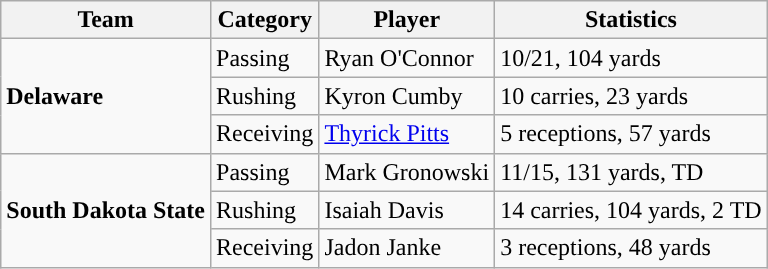<table class="wikitable" style="float: left;">
<tr>
<th>Team</th>
<th>Category</th>
<th>Player</th>
<th>Statistics</th>
</tr>
<tr>
<td rowspan=3><strong>Delaware</strong></td>
<td>Passing</td>
<td>Ryan O'Connor</td>
<td>10/21, 104 yards</td>
</tr>
<tr>
<td>Rushing</td>
<td>Kyron Cumby</td>
<td>10 carries, 23 yards</td>
</tr>
<tr>
<td>Receiving</td>
<td><a href='#'>Thyrick Pitts</a></td>
<td>5 receptions, 57 yards</td>
</tr>
<tr>
<td rowspan=3><strong>South Dakota State</strong></td>
<td>Passing</td>
<td>Mark Gronowski</td>
<td>11/15, 131 yards, TD</td>
</tr>
<tr>
<td>Rushing</td>
<td>Isaiah Davis</td>
<td>14 carries, 104 yards, 2 TD</td>
</tr>
<tr>
<td>Receiving</td>
<td>Jadon Janke</td>
<td>3 receptions, 48 yards</td>
</tr>
</table>
